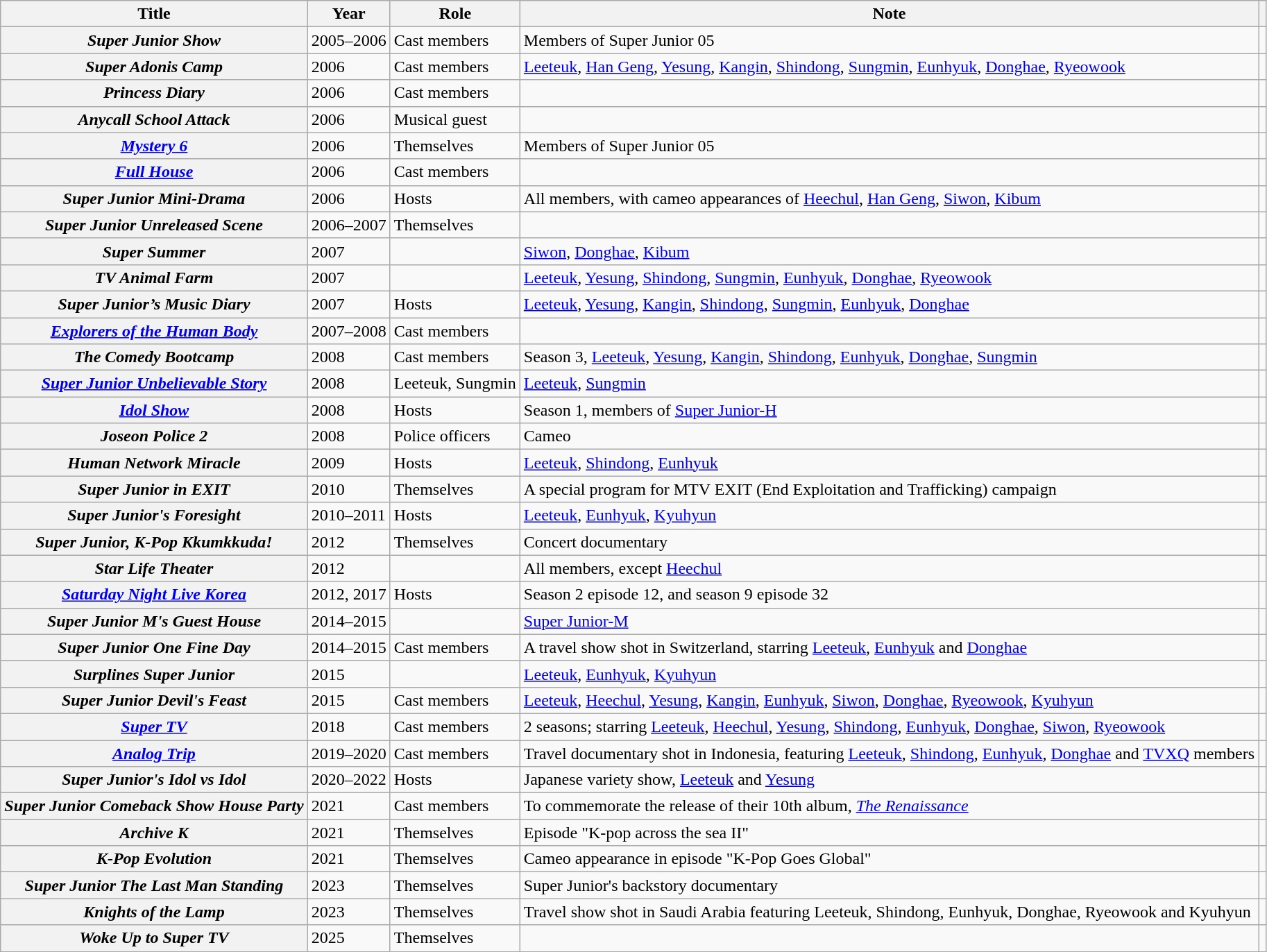<table class="wikitable plainrowheaders sortable">
<tr>
<th scope="col">Title</th>
<th scope="col">Year</th>
<th scope="col">Role</th>
<th scope="col" class="unsortable">Note</th>
<th scope="col" class="unsortable"></th>
</tr>
<tr>
<th scope="row"><em>Super Junior Show</em></th>
<td>2005–2006</td>
<td>Cast members</td>
<td>Members of Super Junior 05</td>
<td style="text-align:center;"></td>
</tr>
<tr>
<th scope="row"><em>Super Adonis Camp</em></th>
<td>2006</td>
<td>Cast members</td>
<td><a href='#'>Leeteuk</a>, <a href='#'>Han Geng</a>, <a href='#'>Yesung</a>, <a href='#'>Kangin</a>, <a href='#'>Shindong</a>, <a href='#'>Sungmin</a>, <a href='#'>Eunhyuk</a>, <a href='#'>Donghae</a>, <a href='#'>Ryeowook</a></td>
<td style="text-align:center;"></td>
</tr>
<tr>
<th scope="row"><em>Princess Diary</em></th>
<td>2006</td>
<td>Cast members</td>
<td></td>
<td style="text-align:center;"></td>
</tr>
<tr>
<th scope="row"><em>Anycall School Attack</em></th>
<td>2006</td>
<td>Musical guest</td>
<td></td>
<td style="text-align:center;"></td>
</tr>
<tr>
<th scope="row"><em><a href='#'>Mystery 6</a></em></th>
<td>2006</td>
<td>Themselves</td>
<td>Members of Super Junior 05</td>
<td style="text-align:center;"></td>
</tr>
<tr>
<th scope="row"><em><a href='#'>Full House</a></em></th>
<td>2006</td>
<td>Cast members</td>
<td></td>
<td style="text-align:center;"></td>
</tr>
<tr>
<th scope="row"><em>Super Junior Mini-Drama</em></th>
<td>2006</td>
<td>Hosts</td>
<td>All members, with cameo appearances of <a href='#'>Heechul</a>, <a href='#'>Han Geng</a>, <a href='#'>Siwon</a>, <a href='#'>Kibum</a></td>
<td style="text-align:center;"></td>
</tr>
<tr>
<th scope="row"><em>Super Junior Unreleased Scene</em></th>
<td>2006–2007</td>
<td>Themselves</td>
<td></td>
<td style="text-align:center;"></td>
</tr>
<tr>
<th scope="row"><em>Super Summer</em></th>
<td>2007</td>
<td></td>
<td><a href='#'>Siwon</a>, <a href='#'>Donghae</a>, <a href='#'>Kibum</a></td>
<td style="text-align:center;"></td>
</tr>
<tr>
<th scope="row"><em>TV Animal Farm</em></th>
<td>2007</td>
<td></td>
<td><a href='#'>Leeteuk</a>, <a href='#'>Yesung</a>, <a href='#'>Shindong</a>, <a href='#'>Sungmin</a>, <a href='#'>Eunhyuk</a>, <a href='#'>Donghae</a>, <a href='#'>Ryeowook</a></td>
<td style="text-align:center;"></td>
</tr>
<tr>
<th scope="row"><em>Super Junior’s Music Diary</em></th>
<td>2007</td>
<td>Hosts</td>
<td><a href='#'>Leeteuk</a>, <a href='#'>Yesung</a>, <a href='#'>Kangin</a>, <a href='#'>Shindong</a>, <a href='#'>Sungmin</a>, <a href='#'>Eunhyuk</a>, <a href='#'>Donghae</a></td>
<td style="text-align:center;"></td>
</tr>
<tr>
<th scope="row"><em><a href='#'>Explorers of the Human Body</a></em></th>
<td>2007–2008</td>
<td>Cast members</td>
<td></td>
<td style="text-align:center;"></td>
</tr>
<tr>
<th scope="row"><em>The Comedy Bootcamp</em></th>
<td>2008</td>
<td>Cast members</td>
<td>Season 3, <a href='#'>Leeteuk</a>, <a href='#'>Yesung</a>, <a href='#'>Kangin</a>, <a href='#'>Shindong</a>, <a href='#'>Eunhyuk</a>, <a href='#'>Donghae</a>, <a href='#'>Sungmin</a></td>
<td style="text-align:center;"></td>
</tr>
<tr>
<th scope="row"><em><a href='#'>Super Junior Unbelievable Story</a></em></th>
<td>2008</td>
<td>Leeteuk, Sungmin</td>
<td><a href='#'>Leeteuk</a>, <a href='#'>Sungmin</a></td>
<td style="text-align:center;"></td>
</tr>
<tr>
<th scope="row"><em><a href='#'>Idol Show</a></em></th>
<td>2008</td>
<td>Hosts</td>
<td>Season 1, members of <a href='#'>Super Junior-H</a></td>
<td style="text-align:center;"></td>
</tr>
<tr>
<th scope="row"><em>Joseon Police 2</em></th>
<td>2008</td>
<td>Police officers</td>
<td>Cameo</td>
<td style="text-align:center;"></td>
</tr>
<tr>
<th scope="row"><em>Human Network Miracle</em></th>
<td>2009</td>
<td>Hosts</td>
<td><a href='#'>Leeteuk</a>, <a href='#'>Shindong</a>, <a href='#'>Eunhyuk</a></td>
<td style="text-align:center;"></td>
</tr>
<tr>
<th scope="row"><em>Super Junior in EXIT</em></th>
<td>2010</td>
<td>Themselves</td>
<td>A special program for MTV EXIT (End Exploitation and Trafficking) campaign</td>
<td></td>
</tr>
<tr>
<th scope="row"><em>Super Junior's Foresight</em></th>
<td>2010–2011</td>
<td>Hosts</td>
<td><a href='#'>Leeteuk</a>, <a href='#'>Eunhyuk</a>, <a href='#'>Kyuhyun</a></td>
<td style="text-align:center;"></td>
</tr>
<tr>
<th scope="row"><em>Super Junior, K-Pop  Kkumkkuda!</em></th>
<td>2012</td>
<td>Themselves</td>
<td>Concert documentary</td>
<td style="text-align:center;"></td>
</tr>
<tr>
<th scope="row"><em>Star Life Theater</em></th>
<td>2012</td>
<td></td>
<td>All members, except <a href='#'>Heechul</a></td>
<td style="text-align:center;"></td>
</tr>
<tr>
<th scope="row"><em><a href='#'>Saturday Night Live Korea</a></em></th>
<td>2012, 2017</td>
<td>Hosts</td>
<td>Season 2 episode 12, and season 9 episode 32</td>
<td style="text-align:center;"></td>
</tr>
<tr>
<th scope="row"><em>Super Junior M's Guest House</em></th>
<td>2014–2015</td>
<td></td>
<td><a href='#'>Super Junior-M</a></td>
<td style="text-align:center;"></td>
</tr>
<tr>
<th scope="row"><em>Super Junior One Fine Day</em></th>
<td>2014–2015</td>
<td>Cast members</td>
<td>A travel show shot in Switzerland, starring <a href='#'>Leeteuk</a>, <a href='#'>Eunhyuk</a> and <a href='#'>Donghae</a></td>
<td style="text-align:center;"></td>
</tr>
<tr>
<th scope="row"><em>Surplines Super Junior</em></th>
<td>2015</td>
<td></td>
<td><a href='#'>Leeteuk</a>, <a href='#'>Eunhyuk</a>, <a href='#'>Kyuhyun</a></td>
<td style="text-align:center;"></td>
</tr>
<tr>
<th scope="row"><em>Super Junior Devil's Feast</em></th>
<td>2015</td>
<td>Cast members</td>
<td><a href='#'>Leeteuk</a>, <a href='#'>Heechul</a>, <a href='#'>Yesung</a>, <a href='#'>Kangin</a>, <a href='#'>Eunhyuk</a>, <a href='#'>Siwon</a>, <a href='#'>Donghae</a>, <a href='#'>Ryeowook</a>, <a href='#'>Kyuhyun</a></td>
<td style="text-align:center;"></td>
</tr>
<tr>
<th scope="row"><em><a href='#'>Super TV</a></em></th>
<td>2018</td>
<td>Cast members</td>
<td>2 seasons; starring <a href='#'>Leeteuk</a>, <a href='#'>Heechul</a>, <a href='#'>Yesung</a>, <a href='#'>Shindong</a>, <a href='#'>Eunhyuk</a>, <a href='#'>Donghae</a>, <a href='#'>Siwon</a>, <a href='#'>Ryeowook</a></td>
<td style="text-align:center;"></td>
</tr>
<tr>
<th scope="row"><em><a href='#'>Analog Trip</a></em></th>
<td>2019–2020</td>
<td>Cast members</td>
<td>Travel documentary shot in Indonesia, featuring <a href='#'>Leeteuk</a>, <a href='#'>Shindong</a>, <a href='#'>Eunhyuk</a>, <a href='#'>Donghae</a> and <a href='#'>TVXQ</a> members</td>
<td style="text-align:center;"></td>
</tr>
<tr>
<th scope="row"><em>Super Junior's Idol vs Idol</em></th>
<td>2020–2022</td>
<td>Hosts</td>
<td>Japanese variety show, <a href='#'>Leeteuk</a> and <a href='#'>Yesung</a></td>
<td style="text-align:center;"></td>
</tr>
<tr>
<th scope="row"><em>Super Junior Comeback Show House Party</em></th>
<td>2021</td>
<td>Cast members</td>
<td>To commemorate the release of their 10th album, <em><a href='#'>The Renaissance</a></em></td>
<td style="text-align:center;"></td>
</tr>
<tr>
<th scope="row"><em>Archive K</em></th>
<td>2021</td>
<td>Themselves</td>
<td>Episode "K-pop across the sea II"</td>
<td style="text-align:center;"></td>
</tr>
<tr>
<th scope="row"><em>K-Pop Evolution</em></th>
<td>2021</td>
<td>Themselves</td>
<td>Cameo appearance in episode "K-Pop Goes Global"</td>
<td style="text-align:center;"></td>
</tr>
<tr>
<th scope="row"><em>Super Junior The Last Man Standing</em></th>
<td>2023</td>
<td>Themselves</td>
<td>Super Junior's backstory documentary</td>
<td style="text-align:center;"></td>
</tr>
<tr>
<th scope="row"><em>Knights of the Lamp</em></th>
<td>2023</td>
<td>Themselves</td>
<td>Travel show shot in Saudi Arabia featuring Leeteuk, Shindong, Eunhyuk, Donghae, Ryeowook and Kyuhyun</td>
<td></td>
</tr>
<tr>
<th scope="row"><em>Woke Up to Super TV</em></th>
<td>2025</td>
<td>Themselves</td>
<td></td>
<td></td>
</tr>
</table>
